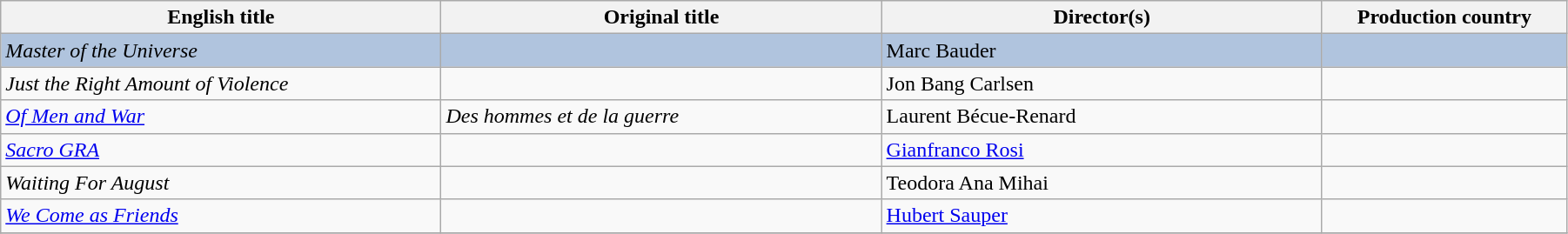<table class="wikitable" width="95%" cellpadding="5">
<tr>
<th width="18%">English title</th>
<th width="18%">Original title</th>
<th width="18%">Director(s)</th>
<th width="10%">Production country</th>
</tr>
<tr style="background:#B0C4DE;">
<td><em>Master of the Universe</em></td>
<td></td>
<td>Marc Bauder</td>
<td> </td>
</tr>
<tr>
<td><em>Just the Right Amount of Violence</em></td>
<td></td>
<td>Jon Bang Carlsen</td>
<td></td>
</tr>
<tr>
<td><em><a href='#'>Of Men and War</a></em></td>
<td><em>Des hommes et de la guerre</em></td>
<td>Laurent Bécue-Renard</td>
<td> </td>
</tr>
<tr>
<td><em><a href='#'>Sacro GRA</a></em></td>
<td></td>
<td><a href='#'>Gianfranco Rosi</a></td>
<td> </td>
</tr>
<tr>
<td><em>Waiting For August</em></td>
<td></td>
<td>Teodora Ana Mihai</td>
<td> </td>
</tr>
<tr>
<td><em><a href='#'>We Come as Friends</a></em></td>
<td></td>
<td><a href='#'>Hubert Sauper</a></td>
<td> </td>
</tr>
<tr>
</tr>
</table>
